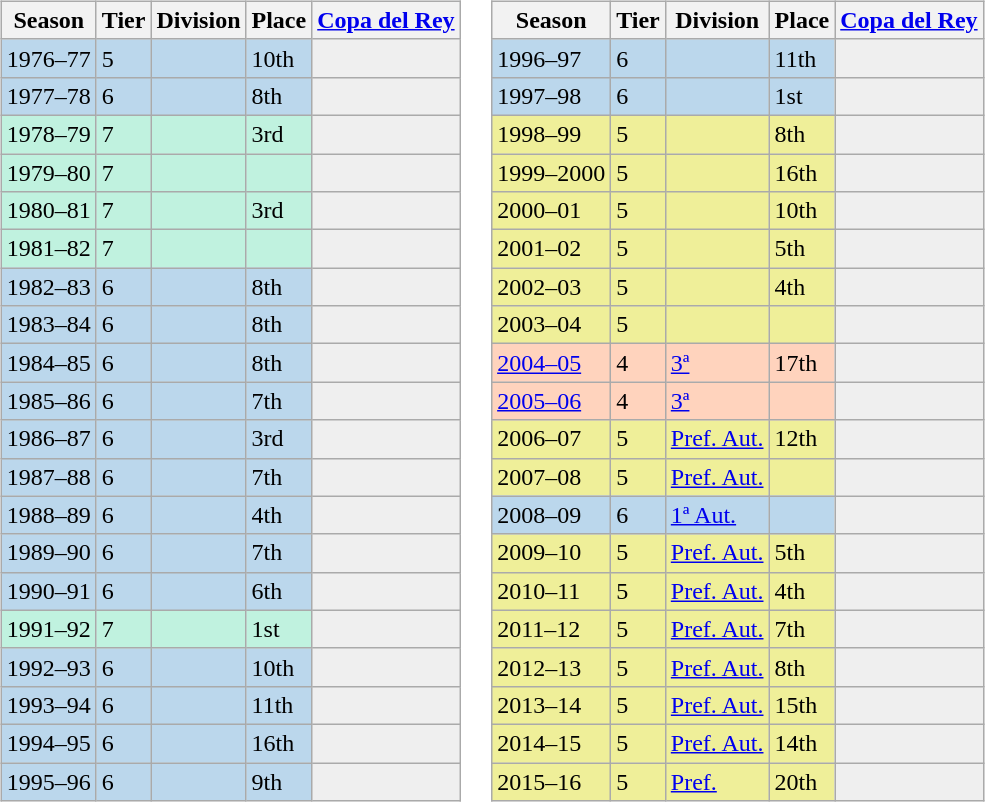<table>
<tr>
<td valign="top" width=0%><br><table class="wikitable">
<tr style="background:#f0f6fa;">
<th>Season</th>
<th>Tier</th>
<th>Division</th>
<th>Place</th>
<th><a href='#'>Copa del Rey</a></th>
</tr>
<tr>
<td style="background:#BBD7EC;">1976–77</td>
<td style="background:#BBD7EC;">5</td>
<td style="background:#BBD7EC;"></td>
<td style="background:#BBD7EC;">10th</td>
<th style="background:#efefef;"></th>
</tr>
<tr>
<td style="background:#BBD7EC;">1977–78</td>
<td style="background:#BBD7EC;">6</td>
<td style="background:#BBD7EC;"></td>
<td style="background:#BBD7EC;">8th</td>
<th style="background:#efefef;"></th>
</tr>
<tr>
<td style="background:#C0F2DF;">1978–79</td>
<td style="background:#C0F2DF;">7</td>
<td style="background:#C0F2DF;"></td>
<td style="background:#C0F2DF;">3rd</td>
<th style="background:#efefef;"></th>
</tr>
<tr>
<td style="background:#C0F2DF;">1979–80</td>
<td style="background:#C0F2DF;">7</td>
<td style="background:#C0F2DF;"></td>
<td style="background:#C0F2DF;"></td>
<th style="background:#efefef;"></th>
</tr>
<tr>
<td style="background:#C0F2DF;">1980–81</td>
<td style="background:#C0F2DF;">7</td>
<td style="background:#C0F2DF;"></td>
<td style="background:#C0F2DF;">3rd</td>
<th style="background:#efefef;"></th>
</tr>
<tr>
<td style="background:#C0F2DF;">1981–82</td>
<td style="background:#C0F2DF;">7</td>
<td style="background:#C0F2DF;"></td>
<td style="background:#C0F2DF;"></td>
<th style="background:#efefef;"></th>
</tr>
<tr>
<td style="background:#BBD7EC;">1982–83</td>
<td style="background:#BBD7EC;">6</td>
<td style="background:#BBD7EC;"></td>
<td style="background:#BBD7EC;">8th</td>
<th style="background:#efefef;"></th>
</tr>
<tr>
<td style="background:#BBD7EC;">1983–84</td>
<td style="background:#BBD7EC;">6</td>
<td style="background:#BBD7EC;"></td>
<td style="background:#BBD7EC;">8th</td>
<th style="background:#efefef;"></th>
</tr>
<tr>
<td style="background:#BBD7EC;">1984–85</td>
<td style="background:#BBD7EC;">6</td>
<td style="background:#BBD7EC;"></td>
<td style="background:#BBD7EC;">8th</td>
<th style="background:#efefef;"></th>
</tr>
<tr>
<td style="background:#BBD7EC;">1985–86</td>
<td style="background:#BBD7EC;">6</td>
<td style="background:#BBD7EC;"></td>
<td style="background:#BBD7EC;">7th</td>
<th style="background:#efefef;"></th>
</tr>
<tr>
<td style="background:#BBD7EC;">1986–87</td>
<td style="background:#BBD7EC;">6</td>
<td style="background:#BBD7EC;"></td>
<td style="background:#BBD7EC;">3rd</td>
<th style="background:#efefef;"></th>
</tr>
<tr>
<td style="background:#BBD7EC;">1987–88</td>
<td style="background:#BBD7EC;">6</td>
<td style="background:#BBD7EC;"></td>
<td style="background:#BBD7EC;">7th</td>
<th style="background:#efefef;"></th>
</tr>
<tr>
<td style="background:#BBD7EC;">1988–89</td>
<td style="background:#BBD7EC;">6</td>
<td style="background:#BBD7EC;"></td>
<td style="background:#BBD7EC;">4th</td>
<th style="background:#efefef;"></th>
</tr>
<tr>
<td style="background:#BBD7EC;">1989–90</td>
<td style="background:#BBD7EC;">6</td>
<td style="background:#BBD7EC;"></td>
<td style="background:#BBD7EC;">7th</td>
<th style="background:#efefef;"></th>
</tr>
<tr>
<td style="background:#BBD7EC;">1990–91</td>
<td style="background:#BBD7EC;">6</td>
<td style="background:#BBD7EC;"></td>
<td style="background:#BBD7EC;">6th</td>
<th style="background:#efefef;"></th>
</tr>
<tr>
<td style="background:#C0F2DF;">1991–92</td>
<td style="background:#C0F2DF;">7</td>
<td style="background:#C0F2DF;"></td>
<td style="background:#C0F2DF;">1st</td>
<th style="background:#efefef;"></th>
</tr>
<tr>
<td style="background:#BBD7EC;">1992–93</td>
<td style="background:#BBD7EC;">6</td>
<td style="background:#BBD7EC;"></td>
<td style="background:#BBD7EC;">10th</td>
<th style="background:#efefef;"></th>
</tr>
<tr>
<td style="background:#BBD7EC;">1993–94</td>
<td style="background:#BBD7EC;">6</td>
<td style="background:#BBD7EC;"></td>
<td style="background:#BBD7EC;">11th</td>
<th style="background:#efefef;"></th>
</tr>
<tr>
<td style="background:#BBD7EC;">1994–95</td>
<td style="background:#BBD7EC;">6</td>
<td style="background:#BBD7EC;"></td>
<td style="background:#BBD7EC;">16th</td>
<th style="background:#efefef;"></th>
</tr>
<tr>
<td style="background:#BBD7EC;">1995–96</td>
<td style="background:#BBD7EC;">6</td>
<td style="background:#BBD7EC;"></td>
<td style="background:#BBD7EC;">9th</td>
<th style="background:#efefef;"></th>
</tr>
</table>
</td>
<td valign="top" width=0%><br><table class="wikitable">
<tr style="background:#f0f6fa;">
<th>Season</th>
<th>Tier</th>
<th>Division</th>
<th>Place</th>
<th><a href='#'>Copa del Rey</a></th>
</tr>
<tr>
<td style="background:#BBD7EC;">1996–97</td>
<td style="background:#BBD7EC;">6</td>
<td style="background:#BBD7EC;"></td>
<td style="background:#BBD7EC;">11th</td>
<th style="background:#efefef;"></th>
</tr>
<tr>
<td style="background:#BBD7EC;">1997–98</td>
<td style="background:#BBD7EC;">6</td>
<td style="background:#BBD7EC;"></td>
<td style="background:#BBD7EC;">1st</td>
<th style="background:#efefef;"></th>
</tr>
<tr>
<td style="background:#EFEF99;">1998–99</td>
<td style="background:#EFEF99;">5</td>
<td style="background:#EFEF99;"></td>
<td style="background:#EFEF99;">8th</td>
<th style="background:#efefef;"></th>
</tr>
<tr>
<td style="background:#EFEF99;">1999–2000</td>
<td style="background:#EFEF99;">5</td>
<td style="background:#EFEF99;"></td>
<td style="background:#EFEF99;">16th</td>
<th style="background:#efefef;"></th>
</tr>
<tr>
<td style="background:#EFEF99;">2000–01</td>
<td style="background:#EFEF99;">5</td>
<td style="background:#EFEF99;"></td>
<td style="background:#EFEF99;">10th</td>
<th style="background:#efefef;"></th>
</tr>
<tr>
<td style="background:#EFEF99;">2001–02</td>
<td style="background:#EFEF99;">5</td>
<td style="background:#EFEF99;"></td>
<td style="background:#EFEF99;">5th</td>
<th style="background:#efefef;"></th>
</tr>
<tr>
<td style="background:#EFEF99;">2002–03</td>
<td style="background:#EFEF99;">5</td>
<td style="background:#EFEF99;"></td>
<td style="background:#EFEF99;">4th</td>
<th style="background:#efefef;"></th>
</tr>
<tr>
<td style="background:#EFEF99;">2003–04</td>
<td style="background:#EFEF99;">5</td>
<td style="background:#EFEF99;"></td>
<td style="background:#EFEF99;"></td>
<th style="background:#efefef;"></th>
</tr>
<tr>
<td style="background:#FFD3BD;"><a href='#'>2004–05</a></td>
<td style="background:#FFD3BD;">4</td>
<td style="background:#FFD3BD;"><a href='#'>3ª</a></td>
<td style="background:#FFD3BD;">17th</td>
<th style="background:#efefef;"></th>
</tr>
<tr>
<td style="background:#FFD3BD;"><a href='#'>2005–06</a></td>
<td style="background:#FFD3BD;">4</td>
<td style="background:#FFD3BD;"><a href='#'>3ª</a></td>
<td style="background:#FFD3BD;"></td>
<th style="background:#efefef;"></th>
</tr>
<tr>
<td style="background:#EFEF99;">2006–07</td>
<td style="background:#EFEF99;">5</td>
<td style="background:#EFEF99;"><a href='#'>Pref. Aut.</a></td>
<td style="background:#EFEF99;">12th</td>
<th style="background:#efefef;"></th>
</tr>
<tr>
<td style="background:#EFEF99;">2007–08</td>
<td style="background:#EFEF99;">5</td>
<td style="background:#EFEF99;"><a href='#'>Pref. Aut.</a></td>
<td style="background:#EFEF99;"></td>
<th style="background:#efefef;"></th>
</tr>
<tr>
<td style="background:#BBD7EC;">2008–09</td>
<td style="background:#BBD7EC;">6</td>
<td style="background:#BBD7EC;"><a href='#'>1ª Aut.</a></td>
<td style="background:#BBD7EC;"></td>
<th style="background:#efefef;"></th>
</tr>
<tr>
<td style="background:#EFEF99;">2009–10</td>
<td style="background:#EFEF99;">5</td>
<td style="background:#EFEF99;"><a href='#'>Pref. Aut.</a></td>
<td style="background:#EFEF99;">5th</td>
<td style="background:#efefef;"></td>
</tr>
<tr>
<td style="background:#EFEF99;">2010–11</td>
<td style="background:#EFEF99;">5</td>
<td style="background:#EFEF99;"><a href='#'>Pref. Aut.</a></td>
<td style="background:#EFEF99;">4th</td>
<td style="background:#efefef;"></td>
</tr>
<tr>
<td style="background:#EFEF99;">2011–12</td>
<td style="background:#EFEF99;">5</td>
<td style="background:#EFEF99;"><a href='#'>Pref. Aut.</a></td>
<td style="background:#EFEF99;">7th</td>
<td style="background:#efefef;"></td>
</tr>
<tr>
<td style="background:#EFEF99;">2012–13</td>
<td style="background:#EFEF99;">5</td>
<td style="background:#EFEF99;"><a href='#'>Pref. Aut.</a></td>
<td style="background:#EFEF99;">8th</td>
<td style="background:#efefef;"></td>
</tr>
<tr>
<td style="background:#EFEF99;">2013–14</td>
<td style="background:#EFEF99;">5</td>
<td style="background:#EFEF99;"><a href='#'>Pref. Aut.</a></td>
<td style="background:#EFEF99;">15th</td>
<td style="background:#efefef;"></td>
</tr>
<tr>
<td style="background:#EFEF99;">2014–15</td>
<td style="background:#EFEF99;">5</td>
<td style="background:#EFEF99;"><a href='#'>Pref. Aut.</a></td>
<td style="background:#EFEF99;">14th</td>
<td style="background:#efefef;"></td>
</tr>
<tr>
<td style="background:#EFEF99;">2015–16</td>
<td style="background:#EFEF99;">5</td>
<td style="background:#EFEF99;"><a href='#'>Pref.</a></td>
<td style="background:#EFEF99;">20th</td>
<td style="background:#efefef;"></td>
</tr>
</table>
</td>
</tr>
</table>
